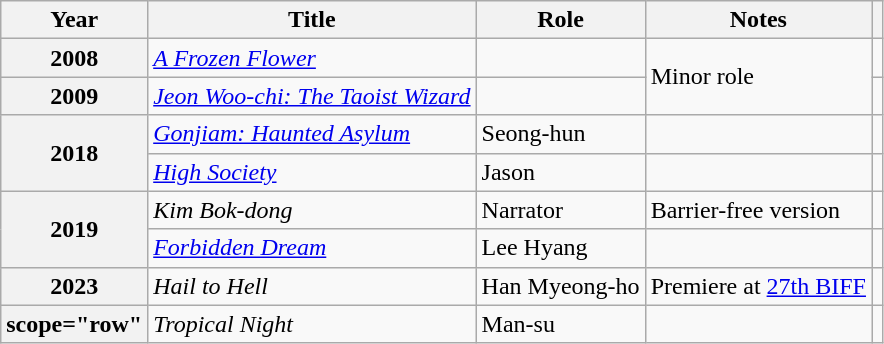<table class="wikitable plainrowheaders sortable">
<tr>
<th scope="col">Year</th>
<th scope="col">Title</th>
<th scope="col">Role</th>
<th scope="col">Notes</th>
<th scope="col" class="unsortable"></th>
</tr>
<tr>
<th scope="row">2008</th>
<td><em><a href='#'>A Frozen Flower</a></em></td>
<td></td>
<td rowspan="2">Minor role</td>
<td style="text-align:center"></td>
</tr>
<tr>
<th scope="row">2009</th>
<td><em><a href='#'>Jeon Woo-chi: The Taoist Wizard</a></em></td>
<td></td>
<td style="text-align:center"></td>
</tr>
<tr>
<th rowspan="2" scope="row">2018</th>
<td><em><a href='#'>Gonjiam: Haunted Asylum</a></em></td>
<td>Seong-hun</td>
<td></td>
<td style="text-align:center"></td>
</tr>
<tr>
<td><a href='#'><em>High Society</em></a></td>
<td>Jason</td>
<td></td>
<td style="text-align:center"></td>
</tr>
<tr>
<th rowspan="2" scope="row">2019</th>
<td><em>Kim Bok-dong</em></td>
<td>Narrator</td>
<td>Barrier-free version</td>
<td style="text-align:center"></td>
</tr>
<tr>
<td><em><a href='#'>Forbidden Dream</a></em></td>
<td>Lee Hyang</td>
<td></td>
<td style="text-align:center"></td>
</tr>
<tr>
<th scope="row">2023</th>
<td><em>Hail to Hell</em></td>
<td>Han Myeong-ho</td>
<td>Premiere at <a href='#'>27th BIFF</a></td>
<td style="text-align:center"></td>
</tr>
<tr>
<th>scope="row" </th>
<td><em>Tropical Night</em></td>
<td>Man-su</td>
<td></td>
<td style="text-align:center"></td>
</tr>
</table>
